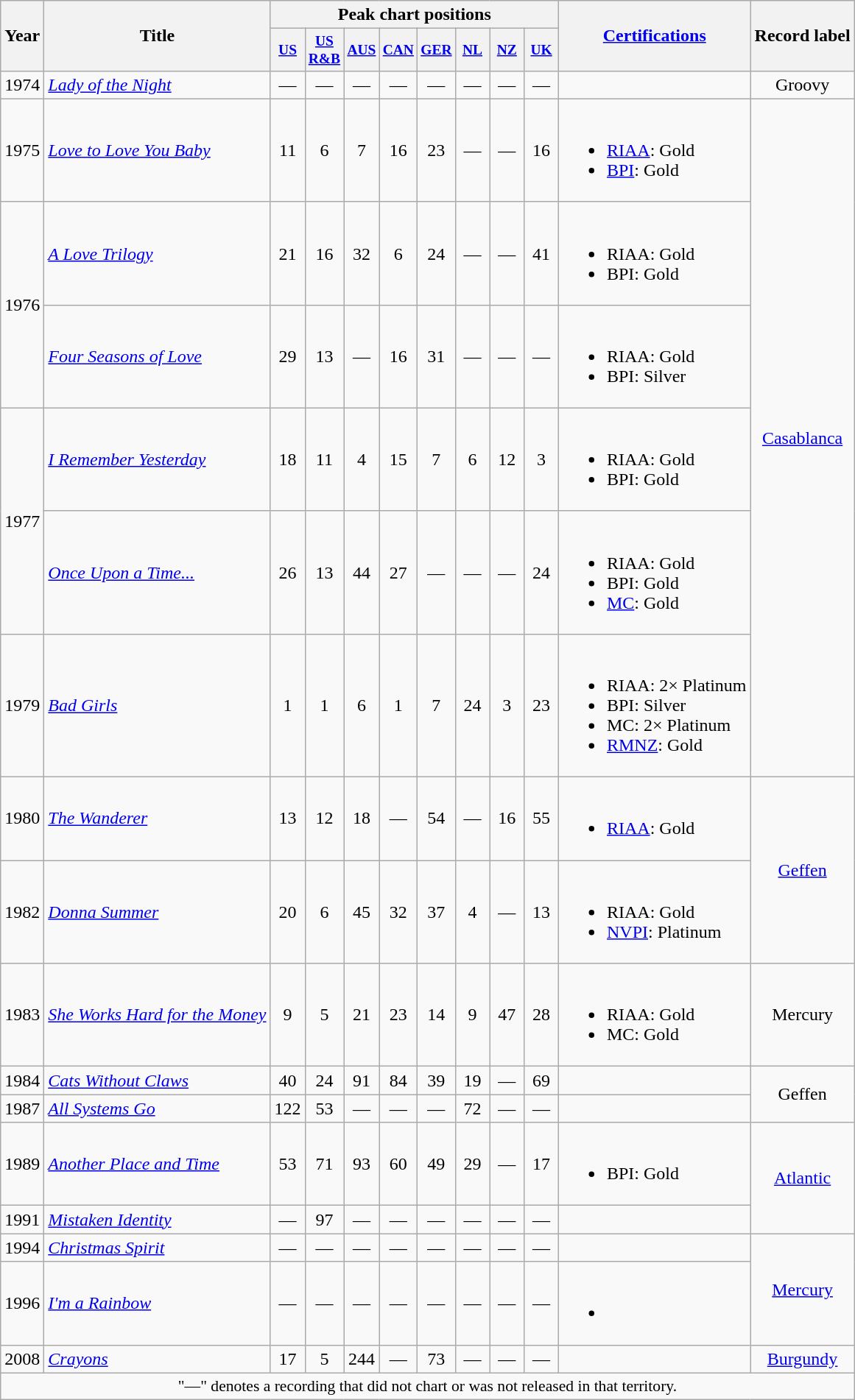<table class="wikitable" style=text-align:center;>
<tr>
<th rowspan="2">Year</th>
<th rowspan="2">Title</th>
<th colspan="8">Peak chart positions</th>
<th rowspan="2"><a href='#'>Certifications</a></th>
<th rowspan="2">Record label</th>
</tr>
<tr style="font-size: small;">
<th width="25"><a href='#'>US</a> <br></th>
<th width="25"><a href='#'>US R&B</a> <br></th>
<th width="25"><a href='#'>AUS</a><br></th>
<th width="25"><a href='#'>CAN</a><br></th>
<th width="25"><a href='#'>GER</a><br></th>
<th width="25"><a href='#'>NL</a><br></th>
<th width="25"><a href='#'>NZ</a> <br></th>
<th width="25"><a href='#'>UK</a> <br></th>
</tr>
<tr>
<td>1974</td>
<td align=left><em><a href='#'>Lady of the Night</a></em> </td>
<td>—</td>
<td>—</td>
<td>—</td>
<td>—</td>
<td>—</td>
<td>—</td>
<td>—</td>
<td>—</td>
<td align=left></td>
<td>Groovy</td>
</tr>
<tr>
<td>1975</td>
<td align=left><em><a href='#'>Love to Love You Baby</a></em></td>
<td>11</td>
<td>6</td>
<td>7</td>
<td>16</td>
<td>23</td>
<td>—</td>
<td>—</td>
<td>16</td>
<td align=left><br><ul><li><a href='#'>RIAA</a>: Gold</li><li><a href='#'>BPI</a>: Gold</li></ul></td>
<td rowspan="6"><a href='#'>Casablanca</a> </td>
</tr>
<tr>
<td rowspan="2">1976</td>
<td align=left><em><a href='#'>A Love Trilogy</a></em></td>
<td>21</td>
<td>16</td>
<td>32</td>
<td>6</td>
<td>24</td>
<td>—</td>
<td>—</td>
<td>41</td>
<td align=left><br><ul><li>RIAA: Gold</li><li>BPI: Gold</li></ul></td>
</tr>
<tr>
<td align=left><em><a href='#'>Four Seasons of Love</a></em></td>
<td>29</td>
<td>13</td>
<td>—</td>
<td>16</td>
<td>31</td>
<td>—</td>
<td>—</td>
<td>—</td>
<td align=left><br><ul><li>RIAA: Gold</li><li>BPI: Silver</li></ul></td>
</tr>
<tr>
<td rowspan="2">1977</td>
<td align=left><em><a href='#'>I Remember Yesterday</a></em></td>
<td>18</td>
<td>11</td>
<td>4</td>
<td>15</td>
<td>7</td>
<td>6</td>
<td>12</td>
<td>3</td>
<td align=left><br><ul><li>RIAA: Gold</li><li>BPI: Gold</li></ul></td>
</tr>
<tr>
<td align=left><em><a href='#'>Once Upon a Time...</a></em></td>
<td>26</td>
<td>13</td>
<td>44</td>
<td>27</td>
<td>—</td>
<td>—</td>
<td>—</td>
<td>24</td>
<td align=left><br><ul><li>RIAA: Gold</li><li>BPI: Gold</li><li><a href='#'>MC</a>: Gold</li></ul></td>
</tr>
<tr>
<td>1979</td>
<td align=left><em><a href='#'>Bad Girls</a></em></td>
<td>1</td>
<td>1</td>
<td>6</td>
<td>1</td>
<td>7</td>
<td>24</td>
<td>3</td>
<td>23</td>
<td align=left><br><ul><li>RIAA: 2× Platinum</li><li>BPI: Silver</li><li>MC: 2× Platinum</li><li><a href='#'>RMNZ</a>: Gold</li></ul></td>
</tr>
<tr>
<td>1980</td>
<td align=left><em><a href='#'>The Wanderer</a></em></td>
<td>13</td>
<td>12</td>
<td>18</td>
<td>—</td>
<td>54</td>
<td>—</td>
<td>16</td>
<td>55</td>
<td align=left><br><ul><li><a href='#'>RIAA</a>: Gold</li></ul></td>
<td rowspan="2"><a href='#'>Geffen</a></td>
</tr>
<tr>
<td>1982</td>
<td align=left><em><a href='#'>Donna Summer</a></em></td>
<td>20</td>
<td>6</td>
<td>45</td>
<td>32</td>
<td>37</td>
<td>4</td>
<td>—</td>
<td>13</td>
<td align=left><br><ul><li>RIAA: Gold</li><li><a href='#'>NVPI</a>: Platinum</li></ul></td>
</tr>
<tr>
<td>1983</td>
<td align=left><em><a href='#'>She Works Hard for the Money</a></em></td>
<td>9</td>
<td>5</td>
<td>21</td>
<td>23</td>
<td>14</td>
<td>9</td>
<td>47</td>
<td>28</td>
<td align=left><br><ul><li>RIAA: Gold</li><li>MC: Gold</li></ul></td>
<td>Mercury</td>
</tr>
<tr>
<td>1984</td>
<td align=left><em><a href='#'>Cats Without Claws</a></em></td>
<td>40</td>
<td>24</td>
<td>91</td>
<td>84</td>
<td>39</td>
<td>19</td>
<td>—</td>
<td>69</td>
<td align=left></td>
<td rowspan="2">Geffen</td>
</tr>
<tr>
<td>1987</td>
<td align=left><em><a href='#'>All Systems Go</a></em></td>
<td>122</td>
<td>53</td>
<td>—</td>
<td>—</td>
<td>—</td>
<td>72</td>
<td>—</td>
<td>—</td>
<td align=left></td>
</tr>
<tr>
<td>1989</td>
<td align=left><em><a href='#'>Another Place and Time</a></em></td>
<td>53</td>
<td>71</td>
<td>93</td>
<td>60</td>
<td>49</td>
<td>29</td>
<td>—</td>
<td>17</td>
<td align=left><br><ul><li>BPI: Gold</li></ul></td>
<td rowspan="2"><a href='#'>Atlantic</a></td>
</tr>
<tr>
<td>1991</td>
<td align=left><em><a href='#'>Mistaken Identity</a></em></td>
<td>—</td>
<td>97</td>
<td>—</td>
<td>—</td>
<td>—</td>
<td>—</td>
<td>—</td>
<td>—</td>
<td align=left></td>
</tr>
<tr>
<td>1994</td>
<td align=left><em><a href='#'>Christmas Spirit</a></em></td>
<td>—</td>
<td>—</td>
<td>—</td>
<td>—</td>
<td>—</td>
<td>—</td>
<td>—</td>
<td>—</td>
<td align=left></td>
<td rowspan="2"><a href='#'>Mercury</a></td>
</tr>
<tr>
<td>1996</td>
<td align=left><em><a href='#'>I'm a Rainbow</a></em></td>
<td>—</td>
<td>—</td>
<td>—</td>
<td>—</td>
<td>—</td>
<td>—</td>
<td>—</td>
<td>—</td>
<td align=left><br><ul><li></li></ul></td>
</tr>
<tr>
<td>2008</td>
<td align=left><em><a href='#'>Crayons</a></em></td>
<td>17</td>
<td>5</td>
<td>244</td>
<td>—</td>
<td>73</td>
<td>—</td>
<td>—</td>
<td>—</td>
<td align=left></td>
<td><a href='#'>Burgundy</a></td>
</tr>
<tr>
<td colspan="15" style="font-size:90%">"—" denotes a recording that did not chart or was not released in that territory.</td>
</tr>
</table>
